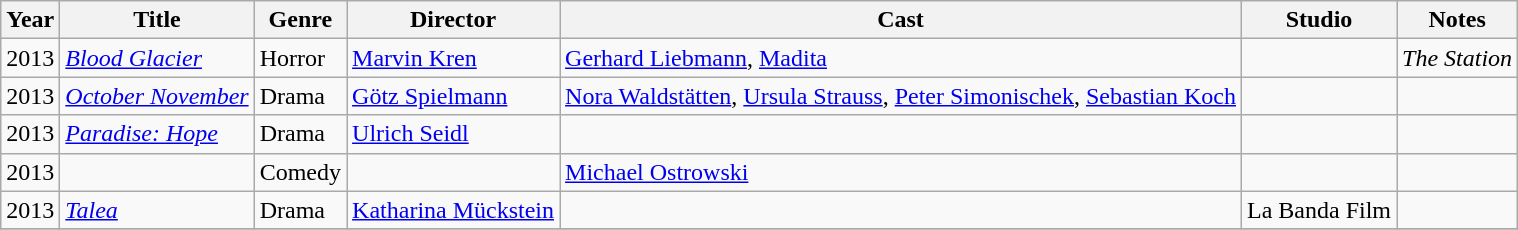<table class="wikitable">
<tr>
<th>Year</th>
<th>Title</th>
<th>Genre</th>
<th>Director</th>
<th>Cast</th>
<th>Studio</th>
<th>Notes</th>
</tr>
<tr>
<td>2013</td>
<td><em><a href='#'>Blood Glacier</a></em></td>
<td>Horror</td>
<td><a href='#'>Marvin Kren</a></td>
<td><a href='#'>Gerhard Liebmann</a>, <a href='#'>Madita</a></td>
<td></td>
<td> <em>The Station</em></td>
</tr>
<tr>
<td>2013</td>
<td><em><a href='#'>October November</a></em></td>
<td>Drama</td>
<td><a href='#'>Götz Spielmann</a></td>
<td><a href='#'>Nora Waldstätten</a>, <a href='#'>Ursula Strauss</a>, <a href='#'>Peter Simonischek</a>, <a href='#'>Sebastian Koch</a></td>
<td></td>
<td></td>
</tr>
<tr>
<td>2013</td>
<td><em><a href='#'>Paradise: Hope</a></em></td>
<td>Drama</td>
<td><a href='#'>Ulrich Seidl</a></td>
<td></td>
<td></td>
<td></td>
</tr>
<tr>
<td>2013</td>
<td><em></em></td>
<td>Comedy</td>
<td></td>
<td><a href='#'>Michael Ostrowski</a></td>
<td></td>
<td></td>
</tr>
<tr>
<td>2013</td>
<td><em><a href='#'>Talea</a></em></td>
<td>Drama</td>
<td><a href='#'>Katharina Mückstein</a></td>
<td></td>
<td>La Banda Film</td>
<td></td>
</tr>
<tr>
</tr>
</table>
